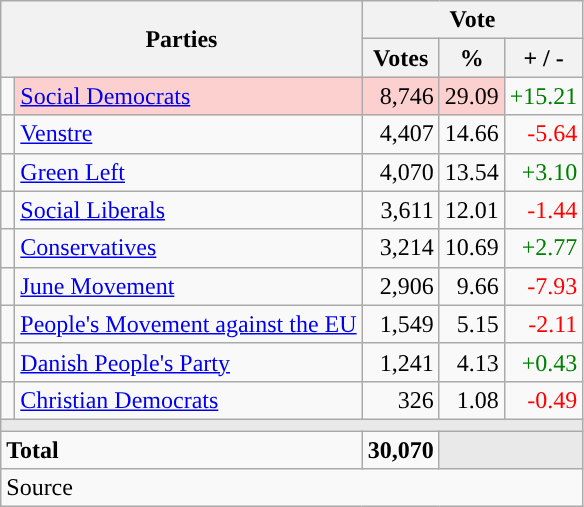<table class="wikitable" style="text-align:right;">
<tr>
<th style="text-align:centre;" rowspan="2" colspan="2" width="225">Parties</th>
<th colspan="3">Vote</th>
</tr>
<tr>
<th width="15">Votes</th>
<th width="15">%</th>
<th width="15">+ / -</th>
</tr>
<tr>
<td width="2" style="color:inherit;background:"></td>
<td bgcolor=#fbd0ce   align="left"><a href='#'>Social Democrats</a></td>
<td bgcolor=#fbd0ce>8,746</td>
<td bgcolor=#fbd0ce>29.09</td>
<td style=color:green;>+15.21</td>
</tr>
<tr>
<td width="2" style="color:inherit;background:"></td>
<td align="left"><a href='#'>Venstre</a></td>
<td>4,407</td>
<td>14.66</td>
<td style=color:red;>-5.64</td>
</tr>
<tr>
<td width="2" style="color:inherit;background:"></td>
<td align="left"><a href='#'>Green Left</a></td>
<td>4,070</td>
<td>13.54</td>
<td style=color:green;>+3.10</td>
</tr>
<tr>
<td width="2" style="color:inherit;background:"></td>
<td align="left"><a href='#'>Social Liberals</a></td>
<td>3,611</td>
<td>12.01</td>
<td style=color:red;>-1.44</td>
</tr>
<tr>
<td width="2" style="color:inherit;background:"></td>
<td align="left"><a href='#'>Conservatives</a></td>
<td>3,214</td>
<td>10.69</td>
<td style=color:green;>+2.77</td>
</tr>
<tr>
<td width="2" style="color:inherit;background:"></td>
<td align="left"><a href='#'>June Movement</a></td>
<td>2,906</td>
<td>9.66</td>
<td style=color:red;>-7.93</td>
</tr>
<tr>
<td width="2" style="color:inherit;background:"></td>
<td align="left"><a href='#'>People's Movement against the EU</a></td>
<td>1,549</td>
<td>5.15</td>
<td style=color:red;>-2.11</td>
</tr>
<tr>
<td width="2" style="color:inherit;background:"></td>
<td align="left"><a href='#'>Danish People's Party</a></td>
<td>1,241</td>
<td>4.13</td>
<td style=color:green;>+0.43</td>
</tr>
<tr>
<td width="2" style="color:inherit;background:"></td>
<td align="left"><a href='#'>Christian Democrats</a></td>
<td>326</td>
<td>1.08</td>
<td style=color:red;>-0.49</td>
</tr>
<tr>
<td colspan="7" bgcolor="#E9E9E9"></td>
</tr>
<tr>
<td align="left" colspan="2"><strong>Total</strong></td>
<td><strong>30,070</strong></td>
<td bgcolor="#E9E9E9" colspan="2"></td>
</tr>
<tr>
<td align="left" colspan="6">Source</td>
</tr>
</table>
